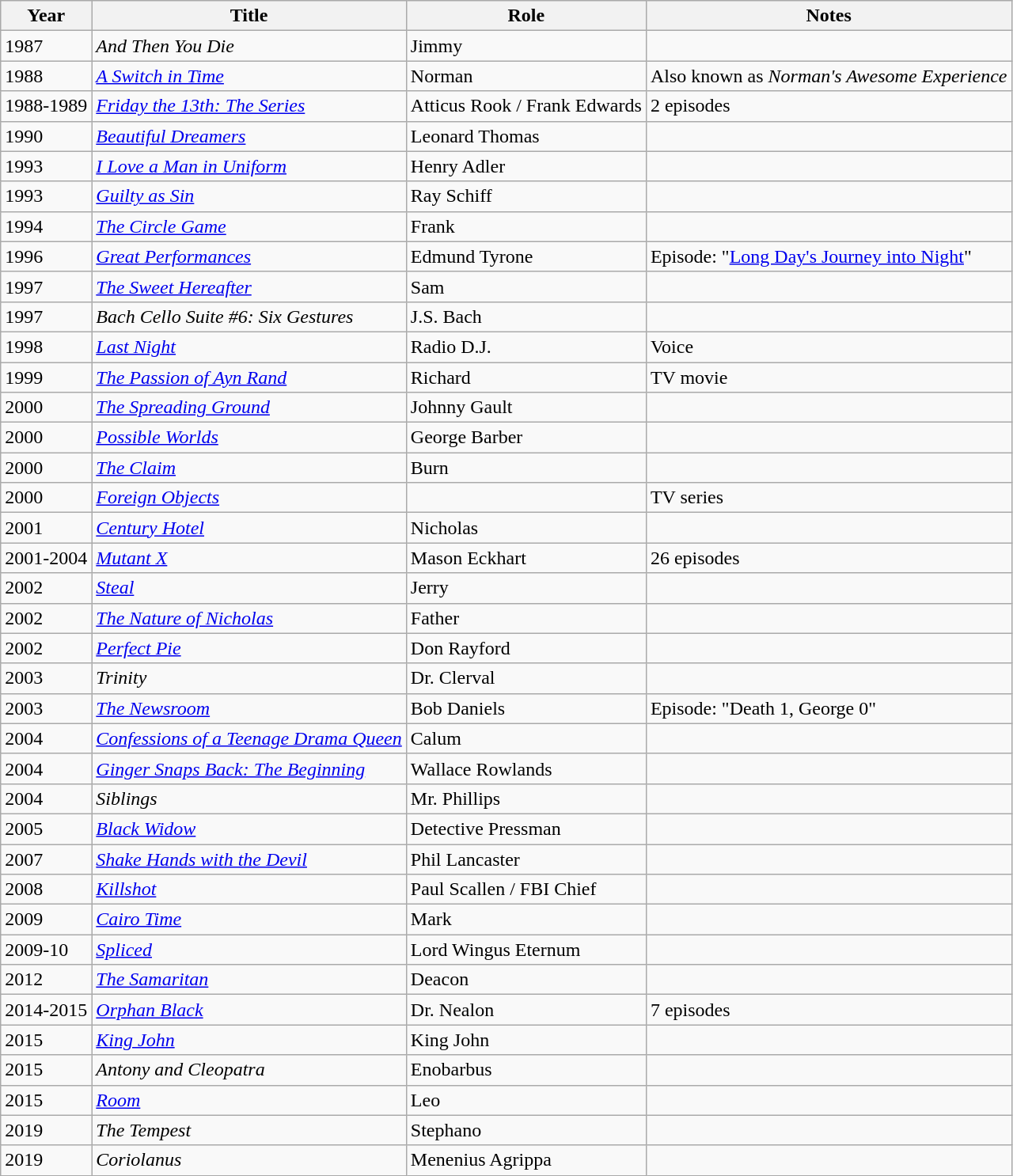<table class="wikitable sortable">
<tr>
<th>Year</th>
<th>Title</th>
<th>Role</th>
<th class="unsortable">Notes</th>
</tr>
<tr>
<td>1987</td>
<td><em>And Then You Die</em></td>
<td>Jimmy</td>
<td></td>
</tr>
<tr>
<td>1988</td>
<td data-sort-value="Switch in Time, A"><em><a href='#'>A Switch in Time</a></em></td>
<td>Norman</td>
<td>Also known as <em>Norman's Awesome Experience</em></td>
</tr>
<tr>
<td>1988-1989</td>
<td><em><a href='#'>Friday the 13th: The Series</a></em></td>
<td>Atticus Rook / Frank Edwards</td>
<td>2 episodes</td>
</tr>
<tr>
<td>1990</td>
<td><em><a href='#'>Beautiful Dreamers</a></em></td>
<td>Leonard Thomas</td>
<td></td>
</tr>
<tr>
<td>1993</td>
<td><em><a href='#'>I Love a Man in Uniform</a></em></td>
<td>Henry Adler</td>
<td></td>
</tr>
<tr>
<td>1993</td>
<td><em><a href='#'>Guilty as Sin</a></em></td>
<td>Ray Schiff</td>
<td></td>
</tr>
<tr>
<td>1994</td>
<td data-sort-value="Circle Game, The"><em><a href='#'>The Circle Game</a></em></td>
<td>Frank</td>
<td></td>
</tr>
<tr>
<td>1996</td>
<td><em><a href='#'>Great Performances</a></em></td>
<td>Edmund Tyrone</td>
<td>Episode: "<a href='#'>Long Day's Journey into Night</a>"</td>
</tr>
<tr>
<td>1997</td>
<td data-sort-value="Sweet Hereafter, The"><em><a href='#'>The Sweet Hereafter</a></em></td>
<td>Sam</td>
<td></td>
</tr>
<tr>
<td>1997</td>
<td><em>Bach Cello Suite #6: Six Gestures</em></td>
<td>J.S. Bach</td>
<td></td>
</tr>
<tr>
<td>1998</td>
<td><em><a href='#'>Last Night</a></em></td>
<td>Radio D.J.</td>
<td>Voice</td>
</tr>
<tr>
<td>1999</td>
<td data-sort-value="Passion of Ayn Rand, The"><em><a href='#'>The Passion of Ayn Rand</a></em></td>
<td>Richard</td>
<td>TV movie</td>
</tr>
<tr>
<td>2000</td>
<td data-sort-value="Spreading Ground, The"><em><a href='#'>The Spreading Ground</a></em></td>
<td>Johnny Gault</td>
<td></td>
</tr>
<tr>
<td>2000</td>
<td><em><a href='#'>Possible Worlds</a></em></td>
<td>George Barber</td>
<td></td>
</tr>
<tr>
<td>2000</td>
<td data-sort-value="Claim, The"><em><a href='#'>The Claim</a></em></td>
<td>Burn</td>
<td></td>
</tr>
<tr>
<td>2000</td>
<td><em><a href='#'>Foreign Objects</a></em></td>
<td></td>
<td>TV series</td>
</tr>
<tr>
<td>2001</td>
<td><em><a href='#'>Century Hotel</a></em></td>
<td>Nicholas</td>
<td></td>
</tr>
<tr>
<td>2001-2004</td>
<td><em><a href='#'>Mutant X</a></em></td>
<td>Mason Eckhart</td>
<td>26 episodes</td>
</tr>
<tr>
<td>2002</td>
<td><em><a href='#'>Steal</a></em></td>
<td>Jerry</td>
<td></td>
</tr>
<tr>
<td>2002</td>
<td data-sort-value="Nature of Nicholas, The"><em><a href='#'>The Nature of Nicholas</a></em></td>
<td>Father</td>
<td></td>
</tr>
<tr>
<td>2002</td>
<td><em><a href='#'>Perfect Pie</a></em></td>
<td>Don Rayford</td>
<td></td>
</tr>
<tr>
<td>2003</td>
<td><em>Trinity</em></td>
<td>Dr. Clerval</td>
<td></td>
</tr>
<tr>
<td>2003</td>
<td data-sort-value="Newsroom, The"><em><a href='#'>The Newsroom</a></em></td>
<td>Bob Daniels</td>
<td>Episode: "Death 1, George 0"</td>
</tr>
<tr>
<td>2004</td>
<td><em><a href='#'>Confessions of a Teenage Drama Queen</a></em></td>
<td>Calum</td>
<td></td>
</tr>
<tr>
<td>2004</td>
<td><em><a href='#'>Ginger Snaps Back: The Beginning</a></em></td>
<td>Wallace Rowlands</td>
<td></td>
</tr>
<tr>
<td>2004</td>
<td><em>Siblings</em></td>
<td>Mr. Phillips</td>
<td></td>
</tr>
<tr>
<td>2005</td>
<td><em><a href='#'>Black Widow</a></em></td>
<td>Detective Pressman</td>
<td></td>
</tr>
<tr>
<td>2007</td>
<td><em><a href='#'>Shake Hands with the Devil</a></em></td>
<td>Phil Lancaster</td>
<td></td>
</tr>
<tr>
<td>2008</td>
<td><em><a href='#'>Killshot</a></em></td>
<td>Paul Scallen / FBI Chief</td>
<td></td>
</tr>
<tr>
<td>2009</td>
<td><em><a href='#'>Cairo Time</a></em></td>
<td>Mark</td>
<td></td>
</tr>
<tr>
<td>2009-10</td>
<td><em><a href='#'>Spliced</a></em></td>
<td>Lord Wingus Eternum</td>
<td></td>
</tr>
<tr>
<td>2012</td>
<td data-sort-value="Samaritan, The"><em><a href='#'>The Samaritan</a></em></td>
<td>Deacon</td>
<td></td>
</tr>
<tr>
<td>2014-2015</td>
<td><em><a href='#'>Orphan Black</a></em></td>
<td>Dr. Nealon</td>
<td>7 episodes</td>
</tr>
<tr>
<td>2015</td>
<td><em><a href='#'>King John</a></em></td>
<td>King John</td>
<td></td>
</tr>
<tr>
<td>2015</td>
<td><em>Antony and Cleopatra</em></td>
<td>Enobarbus</td>
<td></td>
</tr>
<tr>
<td>2015</td>
<td><em><a href='#'>Room</a></em></td>
<td>Leo</td>
<td></td>
</tr>
<tr>
<td>2019</td>
<td data-sort-value="Tempest, The"><em>The Tempest</em></td>
<td>Stephano</td>
<td></td>
</tr>
<tr>
<td>2019</td>
<td><em>Coriolanus</em></td>
<td>Menenius Agrippa</td>
<td></td>
</tr>
</table>
